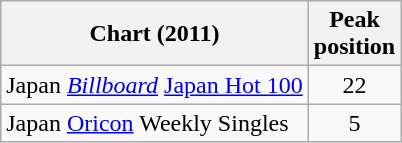<table class="wikitable">
<tr>
<th>Chart (2011)</th>
<th>Peak<br>position</th>
</tr>
<tr>
<td>Japan <em><a href='#'>Billboard</a></em> <a href='#'>Japan Hot 100</a></td>
<td align="center">22</td>
</tr>
<tr>
<td>Japan <a href='#'>Oricon</a> Weekly Singles</td>
<td align="center">5</td>
</tr>
</table>
